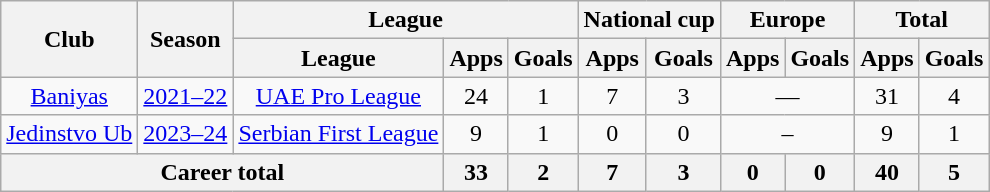<table class="wikitable" style="text-align:center">
<tr>
<th rowspan="2">Club</th>
<th rowspan="2">Season</th>
<th colspan="3">League</th>
<th colspan="2">National cup</th>
<th colspan="2">Europe</th>
<th colspan="2">Total</th>
</tr>
<tr>
<th>League</th>
<th>Apps</th>
<th>Goals</th>
<th>Apps</th>
<th>Goals</th>
<th>Apps</th>
<th>Goals</th>
<th>Apps</th>
<th>Goals</th>
</tr>
<tr>
<td><a href='#'>Baniyas</a></td>
<td><a href='#'>2021–22</a></td>
<td><a href='#'>UAE Pro League</a></td>
<td>24</td>
<td>1</td>
<td>7</td>
<td>3</td>
<td colspan="2">—</td>
<td>31</td>
<td>4</td>
</tr>
<tr>
<td><a href='#'>Jedinstvo Ub</a></td>
<td><a href='#'>2023–24</a></td>
<td><a href='#'>Serbian First League</a></td>
<td>9</td>
<td>1</td>
<td>0</td>
<td>0</td>
<td colspan="2">–</td>
<td>9</td>
<td>1</td>
</tr>
<tr>
<th colspan="3">Career total</th>
<th>33</th>
<th>2</th>
<th>7</th>
<th>3</th>
<th>0</th>
<th>0</th>
<th>40</th>
<th>5</th>
</tr>
</table>
